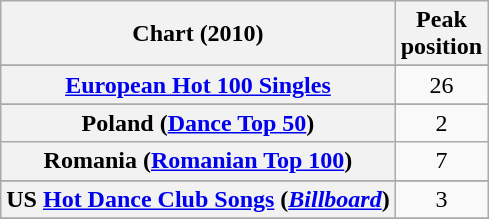<table class="wikitable sortable plainrowheaders">
<tr>
<th>Chart (2010)</th>
<th>Peak<br>position</th>
</tr>
<tr>
</tr>
<tr>
</tr>
<tr>
</tr>
<tr>
</tr>
<tr>
</tr>
<tr>
</tr>
<tr>
<th scope="row"><a href='#'>European Hot 100 Singles</a></th>
<td align="center">26</td>
</tr>
<tr>
</tr>
<tr>
</tr>
<tr>
</tr>
<tr>
</tr>
<tr>
</tr>
<tr>
</tr>
<tr>
<th scope="row">Poland (<a href='#'>Dance Top 50</a>)</th>
<td style="text-align:center;">2</td>
</tr>
<tr>
<th scope="row">Romania (<a href='#'>Romanian Top 100</a>)</th>
<td style="text-align:center;">7</td>
</tr>
<tr>
</tr>
<tr>
</tr>
<tr>
</tr>
<tr>
</tr>
<tr>
</tr>
<tr>
<th scope="row">US <a href='#'>Hot Dance Club Songs</a> (<em><a href='#'>Billboard</a></em>)</th>
<td align="center">3</td>
</tr>
<tr>
</tr>
</table>
